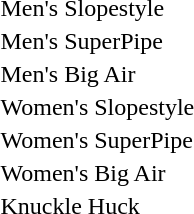<table>
<tr>
<td>Men's Slopestyle</td>
<td></td>
<td></td>
<td></td>
</tr>
<tr>
<td>Men's SuperPipe</td>
<td></td>
<td></td>
<td></td>
</tr>
<tr>
<td>Men's Big Air</td>
<td></td>
<td></td>
<td></td>
</tr>
<tr>
<td>Women's Slopestyle</td>
<td></td>
<td></td>
<td></td>
</tr>
<tr>
<td>Women's SuperPipe</td>
<td></td>
<td></td>
<td></td>
</tr>
<tr>
<td>Women's Big Air</td>
<td></td>
<td></td>
<td></td>
</tr>
<tr>
<td>Knuckle Huck</td>
<td></td>
<td><em></em></td>
<td><em></em></td>
</tr>
</table>
